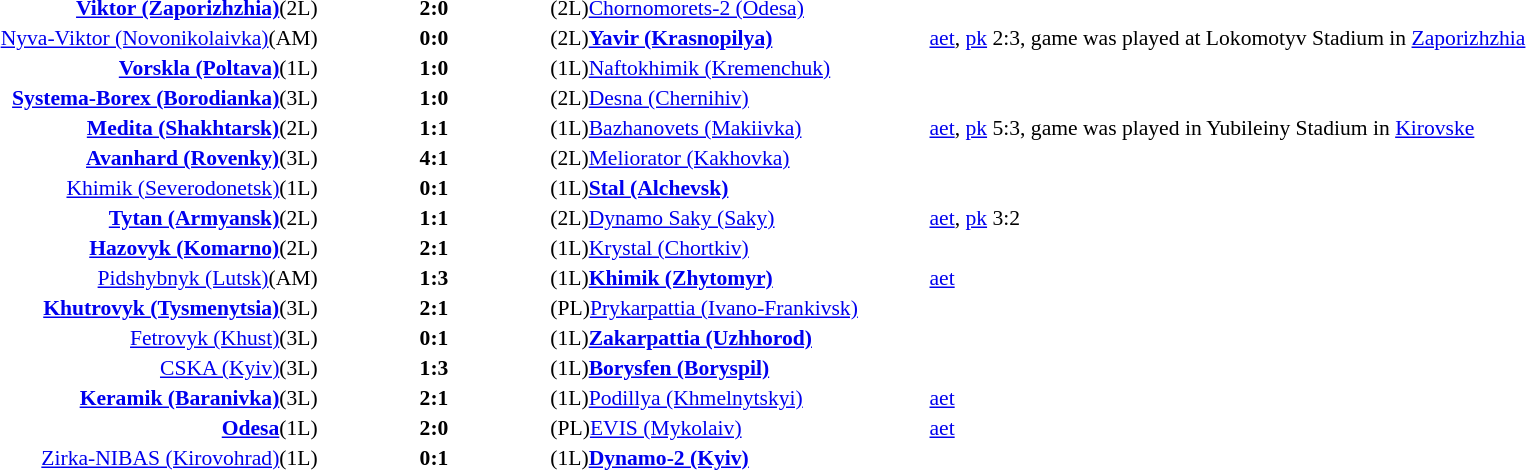<table width=100% cellspacing=1>
<tr>
<th width=20%></th>
<th width=12%></th>
<th width=20%></th>
<th></th>
</tr>
<tr style=font-size:90%>
<td align=right><strong><a href='#'>Viktor (Zaporizhzhia)</a></strong>(2L)</td>
<td align=center><strong>2:0</strong></td>
<td>(2L)<a href='#'>Chornomorets-2 (Odesa)</a></td>
</tr>
<tr style=font-size:90%>
<td align=right><a href='#'>Nyva-Viktor (Novonikolaivka)</a>(AM)</td>
<td align=center><strong>0:0</strong></td>
<td>(2L)<strong><a href='#'>Yavir (Krasnopilya)</a></strong></td>
<td><a href='#'>aet</a>, <a href='#'>pk</a> 2:3, game was played at Lokomotyv Stadium in <a href='#'>Zaporizhzhia</a></td>
</tr>
<tr style=font-size:90%>
<td align=right><strong><a href='#'>Vorskla (Poltava)</a></strong>(1L)</td>
<td align=center><strong>1:0</strong></td>
<td>(1L)<a href='#'>Naftokhimik (Kremenchuk)</a></td>
<td></td>
</tr>
<tr style=font-size:90%>
<td align=right><strong><a href='#'>Systema-Borex (Borodianka)</a></strong>(3L)</td>
<td align=center><strong>1:0</strong></td>
<td>(2L)<a href='#'>Desna (Chernihiv)</a></td>
</tr>
<tr style=font-size:90%>
<td align=right><strong><a href='#'>Medita (Shakhtarsk)</a></strong>(2L)</td>
<td align=center><strong>1:1</strong></td>
<td>(1L)<a href='#'>Bazhanovets (Makiivka)</a></td>
<td><a href='#'>aet</a>, <a href='#'>pk</a> 5:3, game was played in Yubileiny Stadium in <a href='#'>Kirovske</a></td>
</tr>
<tr style=font-size:90%>
<td align=right><strong><a href='#'>Avanhard (Rovenky)</a></strong>(3L)</td>
<td align=center><strong>4:1</strong></td>
<td>(2L)<a href='#'>Meliorator (Kakhovka)</a></td>
<td></td>
</tr>
<tr style=font-size:90%>
<td align=right><a href='#'>Khimik (Severodonetsk)</a>(1L)</td>
<td align=center><strong>0:1</strong></td>
<td>(1L)<strong><a href='#'>Stal (Alchevsk)</a></strong></td>
<td></td>
</tr>
<tr style=font-size:90%>
<td align=right><strong><a href='#'>Tytan (Armyansk)</a></strong>(2L)</td>
<td align=center><strong>1:1</strong></td>
<td>(2L)<a href='#'>Dynamo Saky (Saky)</a></td>
<td><a href='#'>aet</a>, <a href='#'>pk</a> 3:2</td>
</tr>
<tr style=font-size:90%>
<td align=right><strong><a href='#'>Hazovyk (Komarno)</a></strong>(2L)</td>
<td align=center><strong>2:1</strong></td>
<td>(1L)<a href='#'>Krystal (Chortkiv)</a></td>
<td></td>
</tr>
<tr style=font-size:90%>
<td align=right><a href='#'>Pidshybnyk (Lutsk)</a>(AM)</td>
<td align=center><strong>1:3</strong></td>
<td>(1L)<strong><a href='#'>Khimik (Zhytomyr)</a></strong></td>
<td><a href='#'>aet</a></td>
</tr>
<tr style=font-size:90%>
<td align=right><strong><a href='#'>Khutrovyk (Tysmenytsia)</a></strong>(3L)</td>
<td align=center><strong>2:1</strong></td>
<td>(PL)<a href='#'>Prykarpattia (Ivano-Frankivsk)</a></td>
<td></td>
</tr>
<tr style=font-size:90%>
<td align=right><a href='#'>Fetrovyk (Khust)</a>(3L)</td>
<td align=center><strong>0:1</strong></td>
<td>(1L)<strong><a href='#'>Zakarpattia (Uzhhorod)</a></strong></td>
<td></td>
</tr>
<tr style=font-size:90%>
<td align=right><a href='#'>CSKA (Kyiv)</a>(3L)</td>
<td align=center><strong>1:3</strong></td>
<td>(1L)<strong><a href='#'>Borysfen (Boryspil)</a></strong></td>
<td></td>
</tr>
<tr style=font-size:90%>
<td align=right><strong><a href='#'>Keramik (Baranivka)</a></strong>(3L)</td>
<td align=center><strong>2:1</strong></td>
<td>(1L)<a href='#'>Podillya (Khmelnytskyi)</a></td>
<td><a href='#'>aet</a></td>
</tr>
<tr style=font-size:90%>
<td align=right><strong><a href='#'>Odesa</a></strong>(1L)</td>
<td align=center><strong>2:0</strong></td>
<td>(PL)<a href='#'>EVIS (Mykolaiv)</a></td>
<td><a href='#'>aet</a></td>
</tr>
<tr style=font-size:90%>
<td align=right><a href='#'>Zirka-NIBAS (Kirovohrad)</a>(1L)</td>
<td align=center><strong>0:1</strong></td>
<td>(1L)<strong><a href='#'>Dynamo-2 (Kyiv)</a></strong></td>
</tr>
</table>
